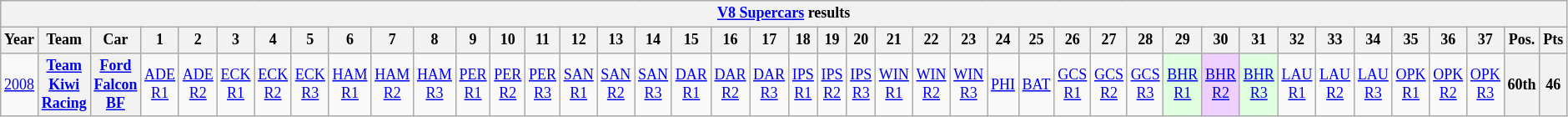<table class="wikitable" style="text-align:center; font-size:75%">
<tr>
<th colspan=45><a href='#'>V8 Supercars</a> results</th>
</tr>
<tr>
<th>Year</th>
<th>Team</th>
<th>Car</th>
<th>1</th>
<th>2</th>
<th>3</th>
<th>4</th>
<th>5</th>
<th>6</th>
<th>7</th>
<th>8</th>
<th>9</th>
<th>10</th>
<th>11</th>
<th>12</th>
<th>13</th>
<th>14</th>
<th>15</th>
<th>16</th>
<th>17</th>
<th>18</th>
<th>19</th>
<th>20</th>
<th>21</th>
<th>22</th>
<th>23</th>
<th>24</th>
<th>25</th>
<th>26</th>
<th>27</th>
<th>28</th>
<th>29</th>
<th>30</th>
<th>31</th>
<th>32</th>
<th>33</th>
<th>34</th>
<th>35</th>
<th>36</th>
<th>37</th>
<th>Pos.</th>
<th>Pts</th>
</tr>
<tr>
<td><a href='#'>2008</a></td>
<th><a href='#'>Team Kiwi Racing</a></th>
<th><a href='#'>Ford Falcon BF</a></th>
<td><a href='#'>ADE<br>R1</a></td>
<td><a href='#'>ADE<br>R2</a></td>
<td><a href='#'>ECK<br>R1</a></td>
<td><a href='#'>ECK<br>R2</a></td>
<td><a href='#'>ECK<br>R3</a></td>
<td><a href='#'>HAM<br>R1</a></td>
<td><a href='#'>HAM<br>R2</a></td>
<td><a href='#'>HAM<br>R3</a></td>
<td><a href='#'>PER<br>R1</a></td>
<td><a href='#'>PER<br>R2</a></td>
<td><a href='#'>PER<br>R3</a></td>
<td><a href='#'>SAN<br>R1</a></td>
<td><a href='#'>SAN<br>R2</a></td>
<td><a href='#'>SAN<br>R3</a></td>
<td><a href='#'>DAR<br>R1</a></td>
<td><a href='#'>DAR<br>R2</a></td>
<td><a href='#'>DAR<br>R3</a></td>
<td><a href='#'>IPS<br>R1</a></td>
<td><a href='#'>IPS<br>R2</a></td>
<td><a href='#'>IPS<br>R3</a></td>
<td><a href='#'>WIN<br>R1</a></td>
<td><a href='#'>WIN<br>R2</a></td>
<td><a href='#'>WIN<br>R3</a></td>
<td><a href='#'>PHI</a></td>
<td><a href='#'>BAT</a></td>
<td><a href='#'>GCS<br>R1</a></td>
<td><a href='#'>GCS<br>R2</a></td>
<td><a href='#'>GCS<br>R3</a></td>
<td style="background: #dfffdf"><a href='#'>BHR<br>R1</a><br></td>
<td style="background: #efcfff"><a href='#'>BHR<br>R2</a><br></td>
<td style="background: #dfffdf"><a href='#'>BHR<br>R3</a><br></td>
<td><a href='#'>LAU<br>R1</a></td>
<td><a href='#'>LAU<br>R2</a></td>
<td><a href='#'>LAU<br>R3</a></td>
<td><a href='#'>OPK<br>R1</a></td>
<td><a href='#'>OPK<br>R2</a></td>
<td><a href='#'>OPK<br>R3</a></td>
<th>60th</th>
<th>46</th>
</tr>
</table>
